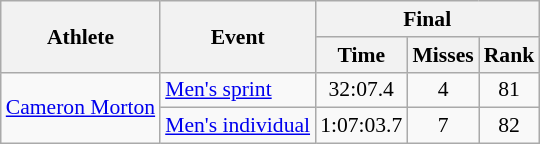<table class="wikitable" style="font-size:90%">
<tr>
<th rowspan="2">Athlete</th>
<th rowspan="2">Event</th>
<th colspan="3">Final</th>
</tr>
<tr>
<th>Time</th>
<th>Misses</th>
<th>Rank</th>
</tr>
<tr>
<td rowspan=2><a href='#'>Cameron Morton</a></td>
<td><a href='#'>Men's sprint</a></td>
<td style="text-align:center;">32:07.4</td>
<td style="text-align:center;">4</td>
<td style="text-align:center;">81</td>
</tr>
<tr>
<td><a href='#'>Men's individual</a></td>
<td style="text-align:center;">1:07:03.7</td>
<td style="text-align:center;">7</td>
<td style="text-align:center;">82</td>
</tr>
</table>
